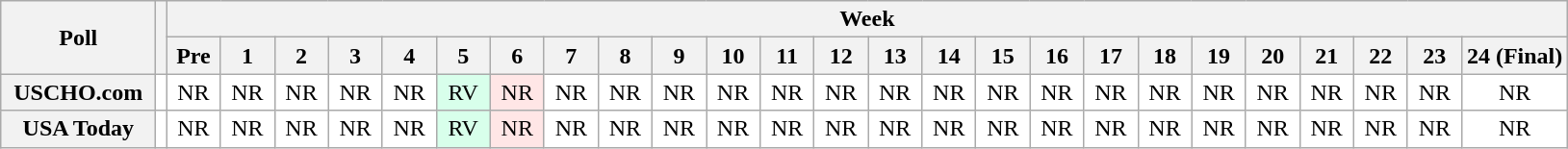<table class="wikitable" style="white-space:nowrap;">
<tr>
<th scope="col" width="100" rowspan="2">Poll</th>
<th rowspan="2"></th>
<th colspan="25">Week</th>
</tr>
<tr>
<th scope="col" width="30">Pre</th>
<th scope="col" width="30">1</th>
<th scope="col" width="30">2</th>
<th scope="col" width="30">3</th>
<th scope="col" width="30">4</th>
<th scope="col" width="30">5</th>
<th scope="col" width="30">6</th>
<th scope="col" width="30">7</th>
<th scope="col" width="30">8</th>
<th scope="col" width="30">9</th>
<th scope="col" width="30">10</th>
<th scope="col" width="30">11</th>
<th scope="col" width="30">12</th>
<th scope="col" width="30">13</th>
<th scope="col" width="30">14</th>
<th scope="col" width="30">15</th>
<th scope="col" width="30">16</th>
<th scope="col" width="30">17</th>
<th scope="col" width="30">18</th>
<th scope="col" width="30">19</th>
<th scope="col" width="30">20</th>
<th scope="col" width="30">21</th>
<th scope="col" width="30">22</th>
<th scope="col" width="30">23</th>
<th scope="col" width="30">24 (Final)</th>
</tr>
<tr style="text-align:center;">
<th>USCHO.com</th>
<td bgcolor=FFFFFF></td>
<td bgcolor=FFFFFF>NR</td>
<td bgcolor=FFFFFF>NR</td>
<td bgcolor=FFFFFF>NR</td>
<td bgcolor=FFFFFF>NR</td>
<td bgcolor=FFFFFF>NR</td>
<td bgcolor=D8FFEB>RV</td>
<td bgcolor=FFE6E6>NR</td>
<td bgcolor=FFFFFF>NR</td>
<td bgcolor=FFFFFF>NR</td>
<td bgcolor=FFFFFF>NR</td>
<td bgcolor=FFFFFF>NR</td>
<td bgcolor=FFFFFF>NR</td>
<td bgcolor=FFFFFF>NR</td>
<td bgcolor=FFFFFF>NR</td>
<td bgcolor=FFFFFF>NR</td>
<td bgcolor=FFFFFF>NR</td>
<td bgcolor=FFFFFF>NR</td>
<td bgcolor=FFFFFF>NR</td>
<td bgcolor=FFFFFF>NR</td>
<td bgcolor=FFFFFF>NR</td>
<td bgcolor=FFFFFF>NR</td>
<td bgcolor=FFFFFF>NR</td>
<td bgcolor=FFFFFF>NR</td>
<td bgcolor=FFFFFF>NR</td>
<td bgcolor=FFFFFF>NR</td>
</tr>
<tr style="text-align:center;">
<th>USA Today</th>
<td bgcolor=FFFFFF></td>
<td bgcolor=FFFFFF>NR</td>
<td bgcolor=FFFFFF>NR</td>
<td bgcolor=FFFFFF>NR</td>
<td bgcolor=FFFFFF>NR</td>
<td bgcolor=FFFFFF>NR</td>
<td bgcolor=D8FFEB>RV</td>
<td bgcolor=FFE6E6>NR</td>
<td bgcolor=FFFFFF>NR</td>
<td bgcolor=FFFFFF>NR</td>
<td bgcolor=FFFFFF>NR</td>
<td bgcolor=FFFFFF>NR</td>
<td bgcolor=FFFFFF>NR</td>
<td bgcolor=FFFFFF>NR</td>
<td bgcolor=FFFFFF>NR</td>
<td bgcolor=FFFFFF>NR</td>
<td bgcolor=FFFFFF>NR</td>
<td bgcolor=FFFFFF>NR</td>
<td bgcolor=FFFFFF>NR</td>
<td bgcolor=FFFFFF>NR</td>
<td bgcolor=FFFFFF>NR</td>
<td bgcolor=FFFFFF>NR</td>
<td bgcolor=FFFFFF>NR</td>
<td bgcolor=FFFFFF>NR</td>
<td bgcolor=FFFFFF>NR</td>
<td bgcolor=FFFFFF>NR</td>
</tr>
</table>
